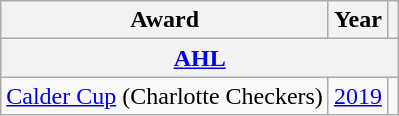<table class="wikitable">
<tr>
<th>Award</th>
<th>Year</th>
<th></th>
</tr>
<tr>
<th colspan="3"><a href='#'>AHL</a></th>
</tr>
<tr>
<td><a href='#'>Calder Cup</a> (Charlotte Checkers)</td>
<td><a href='#'>2019</a></td>
<td></td>
</tr>
</table>
